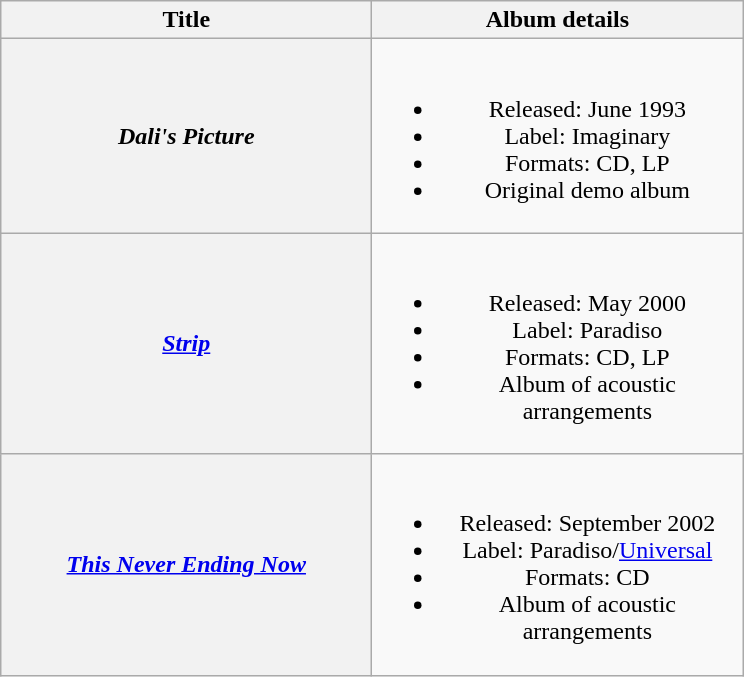<table class="wikitable plainrowheaders" style="text-align:center;">
<tr>
<th scope="col" style="width:15em;">Title</th>
<th scope="col" style="width:15em;">Album details</th>
</tr>
<tr>
<th scope="row"><em>Dali's Picture</em></th>
<td><br><ul><li>Released: June 1993</li><li>Label: Imaginary</li><li>Formats: CD, LP</li><li>Original demo album</li></ul></td>
</tr>
<tr>
<th scope="row"><em><a href='#'>Strip</a></em></th>
<td><br><ul><li>Released: May 2000</li><li>Label: Paradiso</li><li>Formats: CD, LP</li><li>Album of acoustic arrangements</li></ul></td>
</tr>
<tr>
<th scope="row"><em><a href='#'>This Never Ending Now</a></em></th>
<td><br><ul><li>Released: September 2002</li><li>Label: Paradiso/<a href='#'>Universal</a></li><li>Formats: CD</li><li>Album of acoustic arrangements</li></ul></td>
</tr>
</table>
